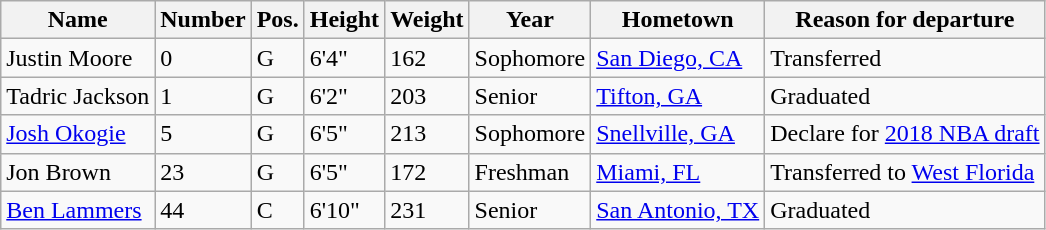<table class="wikitable sortable" border="1">
<tr>
<th>Name</th>
<th>Number</th>
<th>Pos.</th>
<th>Height</th>
<th>Weight</th>
<th>Year</th>
<th>Hometown</th>
<th class="unsortable">Reason for departure</th>
</tr>
<tr>
<td>Justin Moore</td>
<td>0</td>
<td>G</td>
<td>6'4"</td>
<td>162</td>
<td>Sophomore</td>
<td><a href='#'>San Diego, CA</a></td>
<td>Transferred</td>
</tr>
<tr>
<td>Tadric Jackson</td>
<td>1</td>
<td>G</td>
<td>6'2"</td>
<td>203</td>
<td>Senior</td>
<td><a href='#'>Tifton, GA</a></td>
<td>Graduated</td>
</tr>
<tr>
<td><a href='#'>Josh Okogie</a></td>
<td>5</td>
<td>G</td>
<td>6'5"</td>
<td>213</td>
<td>Sophomore</td>
<td><a href='#'>Snellville, GA</a></td>
<td>Declare for <a href='#'>2018 NBA draft</a></td>
</tr>
<tr>
<td>Jon Brown</td>
<td>23</td>
<td>G</td>
<td>6'5"</td>
<td>172</td>
<td>Freshman</td>
<td><a href='#'>Miami, FL</a></td>
<td>Transferred to <a href='#'>West Florida</a></td>
</tr>
<tr>
<td><a href='#'>Ben Lammers</a></td>
<td>44</td>
<td>C</td>
<td>6'10"</td>
<td>231</td>
<td>Senior</td>
<td><a href='#'>San Antonio, TX</a></td>
<td>Graduated</td>
</tr>
</table>
